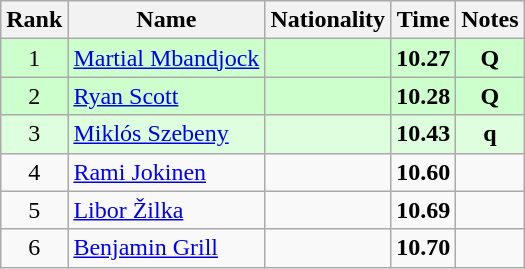<table class="wikitable sortable" style="text-align:center">
<tr>
<th>Rank</th>
<th>Name</th>
<th>Nationality</th>
<th>Time</th>
<th>Notes</th>
</tr>
<tr bgcolor=ccffcc>
<td>1</td>
<td align=left><a href='#'>Martial Mbandjock</a></td>
<td align=left></td>
<td><strong>10.27</strong></td>
<td><strong>Q</strong></td>
</tr>
<tr bgcolor=ccffcc>
<td>2</td>
<td align=left><a href='#'>Ryan Scott</a></td>
<td align=left></td>
<td><strong>10.28</strong></td>
<td><strong>Q</strong></td>
</tr>
<tr bgcolor=ddffdd>
<td>3</td>
<td align=left><a href='#'>Miklós Szebeny</a></td>
<td align=left></td>
<td><strong>10.43</strong></td>
<td><strong>q</strong></td>
</tr>
<tr>
<td>4</td>
<td align=left><a href='#'>Rami Jokinen</a></td>
<td align=left></td>
<td><strong>10.60</strong></td>
<td></td>
</tr>
<tr>
<td>5</td>
<td align=left><a href='#'>Libor Žilka</a></td>
<td align=left></td>
<td><strong>10.69</strong></td>
<td></td>
</tr>
<tr>
<td>6</td>
<td align=left><a href='#'>Benjamin Grill</a></td>
<td align=left></td>
<td><strong>10.70</strong></td>
<td></td>
</tr>
</table>
